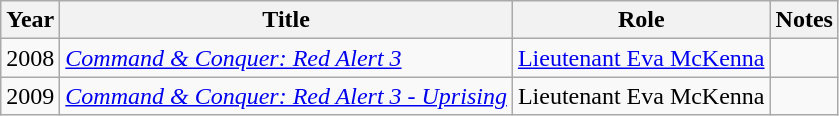<table class="wikitable sortable">
<tr>
<th>Year</th>
<th>Title</th>
<th>Role</th>
<th class = "unsortable">Notes</th>
</tr>
<tr>
<td>2008</td>
<td><em><a href='#'>Command & Conquer: Red Alert 3</a></em></td>
<td><a href='#'>Lieutenant Eva McKenna</a></td>
<td></td>
</tr>
<tr>
<td>2009</td>
<td><em><a href='#'>Command & Conquer: Red Alert 3 - Uprising</a></em></td>
<td>Lieutenant Eva McKenna</td>
<td></td>
</tr>
</table>
